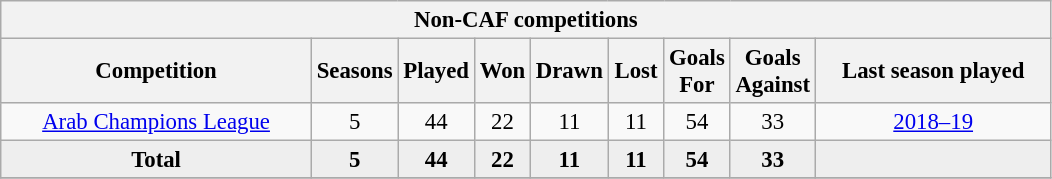<table class="wikitable" style="font-size:95%; text-align: center;">
<tr>
<th colspan="9">Non-CAF competitions</th>
</tr>
<tr>
<th width="200">Competition</th>
<th width="30">Seasons</th>
<th width="30">Played</th>
<th width="30">Won</th>
<th width="30">Drawn</th>
<th width="30">Lost</th>
<th width="30">Goals For</th>
<th width="30">Goals Against</th>
<th width="150">Last season played</th>
</tr>
<tr>
<td><a href='#'>Arab Champions League</a></td>
<td>5</td>
<td>44</td>
<td>22</td>
<td>11</td>
<td>11</td>
<td>54</td>
<td>33</td>
<td><a href='#'>2018–19</a></td>
</tr>
<tr bgcolor=#EEEEEE>
<td><strong>Total</strong></td>
<td><strong>5</strong></td>
<td><strong>44</strong></td>
<td><strong>22</strong></td>
<td><strong>11</strong></td>
<td><strong>11</strong></td>
<td><strong>54</strong></td>
<td><strong>33</strong></td>
<td></td>
</tr>
<tr>
</tr>
</table>
